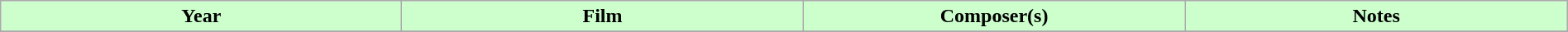<table class="wikitable plainrowheaders" width="100%" textcolor:#000;">
<tr style="background:#cfc; text-align:center;">
<td scope="col" width=21%><strong>Year</strong></td>
<td scope="col" width=21%><strong>Film</strong></td>
<td scope="col" width=20%><strong>Composer(s)</strong></td>
<td scope="col" width=20%><strong>Notes</strong></td>
</tr>
<tr>
</tr>
</table>
